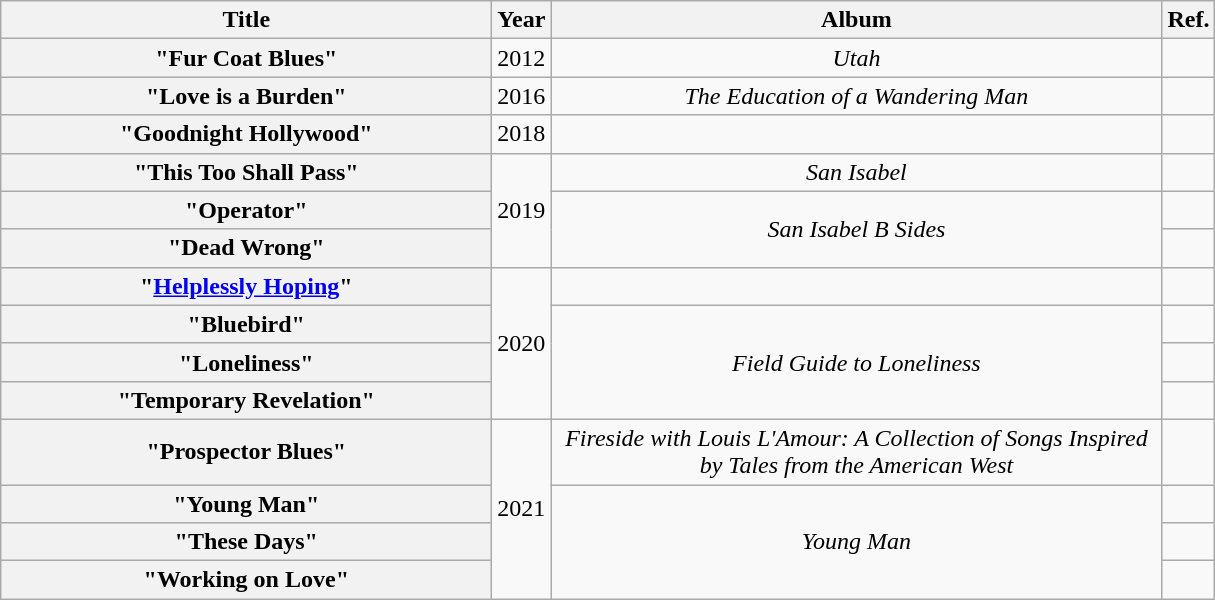<table class="wikitable plainrowheaders" style="text-align:center;">
<tr>
<th rowspan="1" style="width:20em;">Title</th>
<th rowspan="1" style="width:1em;">Year</th>
<th rowspan="1" style="width:25em;">Album</th>
<th rowspan="1" style="width:0em;">Ref.</th>
</tr>
<tr>
<th scope="row">"Fur Coat Blues"</th>
<td>2012</td>
<td><em>Utah</em></td>
<td></td>
</tr>
<tr>
<th scope="row">"Love is a Burden"</th>
<td>2016</td>
<td><em>The Education of a Wandering Man</em></td>
<td></td>
</tr>
<tr>
<th scope="row">"Goodnight Hollywood"</th>
<td>2018</td>
<td></td>
<td></td>
</tr>
<tr>
<th scope="row">"This Too Shall Pass"</th>
<td rowspan=3>2019</td>
<td><em>San Isabel</em></td>
<td></td>
</tr>
<tr>
<th scope="row">"Operator"</th>
<td rowspan=2><em>San Isabel B Sides</em></td>
<td></td>
</tr>
<tr>
<th scope="row">"Dead Wrong"</th>
</tr>
<tr>
<th scope="row">"<a href='#'>Helplessly Hoping</a>"</th>
<td rowspan=4>2020</td>
<td></td>
<td></td>
</tr>
<tr>
<th scope="row">"Bluebird"</th>
<td rowspan=3><em>Field Guide to Loneliness</em></td>
<td></td>
</tr>
<tr>
<th scope="row">"Loneliness"</th>
<td></td>
</tr>
<tr>
<th scope="row">"Temporary Revelation"</th>
<td></td>
</tr>
<tr>
<th scope="row">"Prospector Blues"</th>
<td rowspan=4>2021</td>
<td><em>Fireside with Louis L'Amour: A Collection of Songs Inspired by Tales from the American West</em></td>
</tr>
<tr>
<th scope="row">"Young Man"</th>
<td rowspan=3><em>Young Man</em></td>
<td></td>
</tr>
<tr>
<th scope="row">"These Days"</th>
<td></td>
</tr>
<tr>
<th scope="row">"Working on Love"</th>
<td></td>
</tr>
</table>
